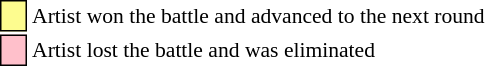<table class="toccolours" style="font-size: 90%; white-space: nowrap;">
<tr>
<td style="background-color:#fdfc8f; border: 1px solid black">    </td>
<td>Artist won the battle and advanced to the next round</td>
</tr>
<tr>
<td style="background-color:pink; border: 1px solid black">    </td>
<td>Artist lost the battle and was eliminated</td>
</tr>
</table>
